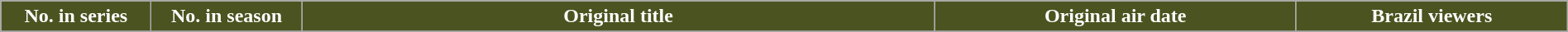<table class="wikitable plainrowheaders" style="width: 100%; margin-right: 0;">
<tr style="color:white;">
<th style="background:#4B5320;" width="5%"><span>No. in series</span></th>
<th style="background:#4B5320;" width="5%"><span>No. in season</span></th>
<th style="background:#4B5320;" width="21%"><span>Original title</span></th>
<th style="background:#4B5320;" width="12%"><span>Original air date</span></th>
<th style="background:#4B5320;" width="9%"><span>Brazil viewers</span></th>
</tr>
<tr>
</tr>
</table>
